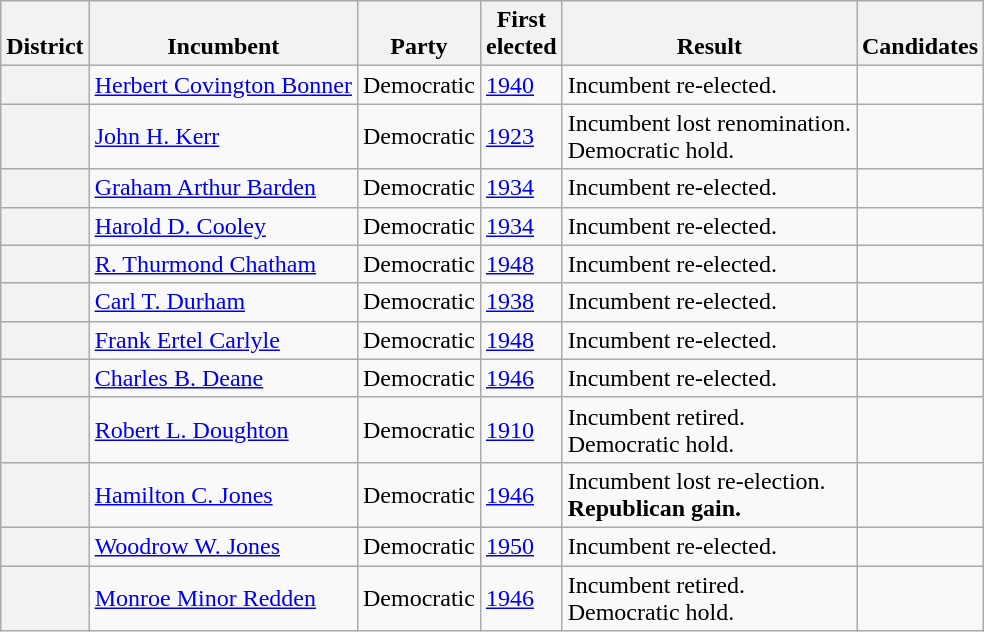<table class=wikitable>
<tr valign=bottom>
<th>District</th>
<th>Incumbent</th>
<th>Party</th>
<th>First<br>elected</th>
<th>Result</th>
<th>Candidates</th>
</tr>
<tr>
<th></th>
<td><a href='#'>Herbert Covington Bonner</a></td>
<td>Democratic</td>
<td><a href='#'>1940</a></td>
<td>Incumbent re-elected.</td>
<td nowrap></td>
</tr>
<tr>
<th></th>
<td><a href='#'>John H. Kerr</a></td>
<td>Democratic</td>
<td><a href='#'>1923</a></td>
<td>Incumbent lost renomination.<br>Democratic hold.</td>
<td nowrap></td>
</tr>
<tr>
<th></th>
<td><a href='#'>Graham Arthur Barden</a></td>
<td>Democratic</td>
<td><a href='#'>1934</a></td>
<td>Incumbent re-elected.</td>
<td nowrap></td>
</tr>
<tr>
<th></th>
<td><a href='#'>Harold D. Cooley</a></td>
<td>Democratic</td>
<td><a href='#'>1934</a></td>
<td>Incumbent re-elected.</td>
<td nowrap></td>
</tr>
<tr>
<th></th>
<td><a href='#'>R. Thurmond Chatham</a></td>
<td>Democratic</td>
<td><a href='#'>1948</a></td>
<td>Incumbent re-elected.</td>
<td nowrap></td>
</tr>
<tr>
<th></th>
<td><a href='#'>Carl T. Durham</a></td>
<td>Democratic</td>
<td><a href='#'>1938</a></td>
<td>Incumbent re-elected.</td>
<td nowrap></td>
</tr>
<tr>
<th></th>
<td><a href='#'>Frank Ertel Carlyle</a></td>
<td>Democratic</td>
<td><a href='#'>1948</a></td>
<td>Incumbent re-elected.</td>
<td nowrap></td>
</tr>
<tr>
<th></th>
<td><a href='#'>Charles B. Deane</a></td>
<td>Democratic</td>
<td><a href='#'>1946</a></td>
<td>Incumbent re-elected.</td>
<td nowrap></td>
</tr>
<tr>
<th></th>
<td><a href='#'>Robert L. Doughton</a></td>
<td>Democratic</td>
<td><a href='#'>1910</a></td>
<td>Incumbent retired.<br>Democratic hold.</td>
<td nowrap></td>
</tr>
<tr>
<th></th>
<td><a href='#'>Hamilton C. Jones</a></td>
<td>Democratic</td>
<td><a href='#'>1946</a></td>
<td>Incumbent lost re-election.<br><strong>Republican gain.</strong></td>
<td nowrap></td>
</tr>
<tr>
<th></th>
<td><a href='#'>Woodrow W. Jones</a></td>
<td>Democratic</td>
<td><a href='#'>1950</a></td>
<td>Incumbent re-elected.</td>
<td nowrap></td>
</tr>
<tr>
<th></th>
<td><a href='#'>Monroe Minor Redden</a></td>
<td>Democratic</td>
<td><a href='#'>1946</a></td>
<td>Incumbent retired.<br>Democratic hold.</td>
<td nowrap></td>
</tr>
</table>
